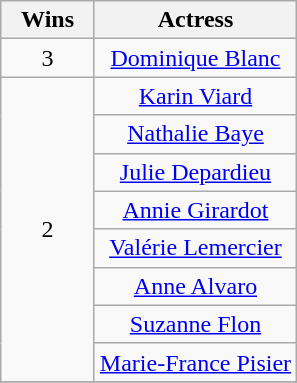<table class="wikitable" style="text-align: center">
<tr>
<th scope="col" width="55">Wins</th>
<th scope="col">Actress</th>
</tr>
<tr>
<td align="center">3</td>
<td><a href='#'>Dominique Blanc</a></td>
</tr>
<tr>
<td rowspan="8" align="center">2</td>
<td><a href='#'>Karin Viard</a></td>
</tr>
<tr>
<td><a href='#'>Nathalie Baye</a></td>
</tr>
<tr>
<td><a href='#'>Julie Depardieu</a></td>
</tr>
<tr>
<td><a href='#'>Annie Girardot</a></td>
</tr>
<tr>
<td><a href='#'>Valérie Lemercier</a></td>
</tr>
<tr>
<td><a href='#'>Anne Alvaro</a></td>
</tr>
<tr>
<td><a href='#'>Suzanne Flon</a></td>
</tr>
<tr>
<td><a href='#'>Marie-France Pisier</a></td>
</tr>
<tr>
</tr>
</table>
